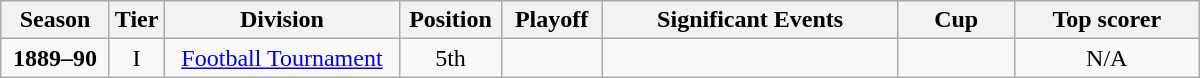<table class="wikitable"  style="text-align:center; width:800px;">
<tr>
<th style="width:65px;">Season</th>
<th style="width:25px;">Tier</th>
<th style="width:150px;">Division</th>
<th style="width:60px;">Position</th>
<th style="width:60px;">Playoff</th>
<th style="width:190px;">Significant Events</th>
<th style="width:70px;">Cup</th>
<th colspan="2" style="width:180px;">Top scorer</th>
</tr>
<tr>
<td><strong>1889–90</strong></td>
<td>I</td>
<td><a href='#'>Football Tournament</a></td>
<td>5th</td>
<td></td>
<td></td>
<td></td>
<td colspan=2 rowspan=6>N/A</td>
</tr>
</table>
